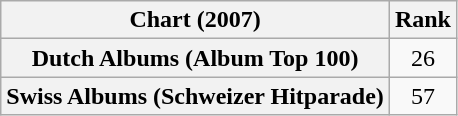<table class="wikitable plainrowheaders sortable" style="text-align:center">
<tr>
<th scope="col">Chart (2007)</th>
<th scope="col">Rank</th>
</tr>
<tr>
<th scope="row">Dutch Albums (Album Top 100)</th>
<td>26</td>
</tr>
<tr>
<th scope="row">Swiss Albums (Schweizer Hitparade)</th>
<td>57</td>
</tr>
</table>
